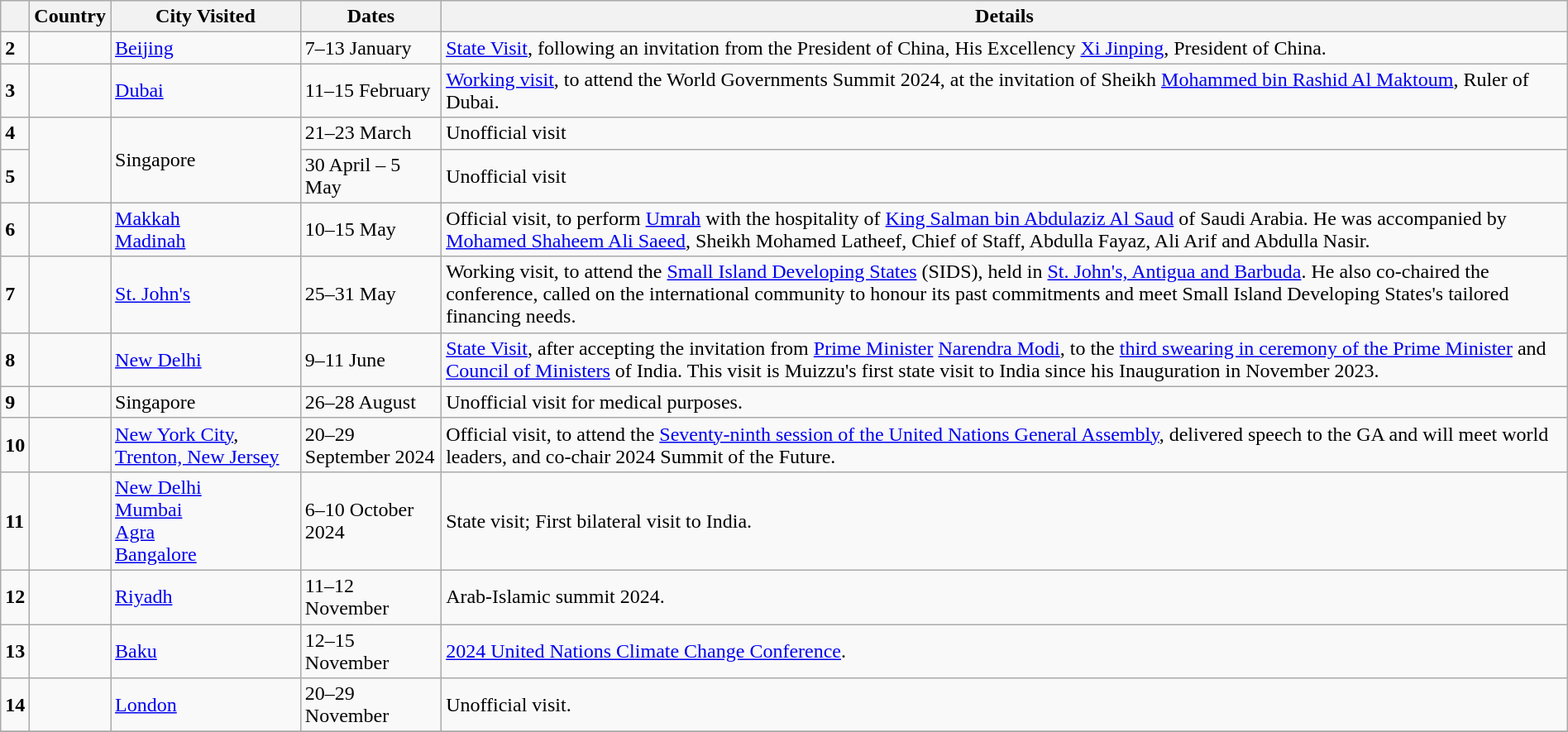<table class="wikitable sortable" style="margin: 1em auto 1em auto">
<tr>
<th width=3></th>
<th>Country</th>
<th>City Visited</th>
<th>Dates</th>
<th class="unsortable">Details</th>
</tr>
<tr>
<td><strong>2</strong></td>
<td></td>
<td><a href='#'>Beijing</a></td>
<td>7–13 January</td>
<td><a href='#'>State Visit</a>, following an invitation from the President of China, His Excellency <a href='#'>Xi Jinping</a>, President of China.</td>
</tr>
<tr>
<td><strong>3</strong></td>
<td></td>
<td><a href='#'>Dubai</a></td>
<td>11–15 February</td>
<td><a href='#'>Working visit</a>, to attend the World Governments Summit 2024, at the invitation of Sheikh <a href='#'>Mohammed bin Rashid Al Maktoum</a>, Ruler of Dubai.</td>
</tr>
<tr>
<td><strong>4</strong></td>
<td rowspan=2></td>
<td rowspan=2>Singapore</td>
<td>21–23 March</td>
<td>Unofficial visit</td>
</tr>
<tr>
<td><strong>5</strong></td>
<td>30 April – 5 May</td>
<td>Unofficial visit</td>
</tr>
<tr>
<td><strong>6</strong></td>
<td></td>
<td><a href='#'>Makkah</a><br><a href='#'>Madinah</a></td>
<td>10–15 May</td>
<td>Official visit, to perform <a href='#'>Umrah</a> with the hospitality of <a href='#'>King Salman bin Abdulaziz Al Saud</a> of Saudi Arabia. He was accompanied by <a href='#'>Mohamed Shaheem Ali Saeed</a>, Sheikh Mohamed Latheef, Chief of Staff, Abdulla Fayaz, Ali Arif and Abdulla Nasir.</td>
</tr>
<tr>
<td><strong>7</strong></td>
<td></td>
<td><a href='#'>St. John's</a></td>
<td>25–31 May</td>
<td>Working visit, to attend the <a href='#'>Small Island Developing States</a> (SIDS), held in <a href='#'>St. John's, Antigua and Barbuda</a>. He also co-chaired the conference, called on the international community to honour its past commitments and meet Small Island Developing States's tailored financing needs.</td>
</tr>
<tr>
<td><strong>8</strong></td>
<td></td>
<td><a href='#'>New Delhi</a></td>
<td>9–11 June</td>
<td><a href='#'>State Visit</a>, after accepting the invitation from <a href='#'>Prime Minister</a> <a href='#'>Narendra Modi</a>, to the <a href='#'>third swearing in ceremony of the Prime Minister</a> and <a href='#'>Council of Ministers</a> of India. This visit is Muizzu's first state visit to India since his Inauguration in November 2023.</td>
</tr>
<tr>
<td><strong>9</strong></td>
<td></td>
<td>Singapore</td>
<td>26–28 August</td>
<td>Unofficial visit for medical purposes.</td>
</tr>
<tr>
<td><strong>10</strong></td>
<td></td>
<td><a href='#'>New York City</a>, <a href='#'>Trenton, New Jersey</a></td>
<td>20–29 September 2024</td>
<td>Official visit, to attend the <a href='#'>Seventy-ninth session of the United Nations General Assembly</a>, delivered speech to the GA and will meet world leaders, and co-chair 2024 Summit of the Future.</td>
</tr>
<tr>
<td><strong>11</strong></td>
<td></td>
<td><a href='#'>New Delhi</a><br><a href='#'>Mumbai</a><br><a href='#'>Agra</a><br><a href='#'>Bangalore</a></td>
<td>6–10 October 2024</td>
<td>State visit; First bilateral visit to India.</td>
</tr>
<tr>
<td><strong>12</strong></td>
<td></td>
<td><a href='#'>Riyadh</a></td>
<td>11–12 November</td>
<td>Arab-Islamic summit 2024.</td>
</tr>
<tr>
<td><strong>13</strong></td>
<td></td>
<td><a href='#'>Baku</a></td>
<td>12–15 November</td>
<td><a href='#'>2024 United Nations Climate Change Conference</a>.</td>
</tr>
<tr>
<td><strong>14</strong></td>
<td></td>
<td><a href='#'>London</a></td>
<td>20–29 November</td>
<td>Unofficial visit.</td>
</tr>
<tr>
</tr>
</table>
